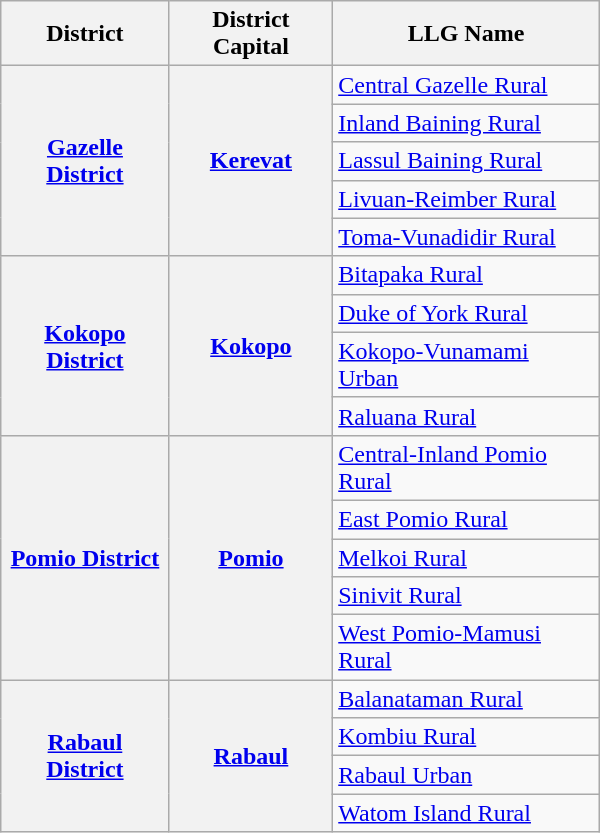<table class="wikitable" style="text-align: left;" width="400">
<tr>
<th>District</th>
<th>District Capital</th>
<th>LLG Name</th>
</tr>
<tr>
<th rowspan="5"><a href='#'>Gazelle District</a></th>
<th rowspan="5"><a href='#'>Kerevat</a></th>
<td><a href='#'>Central Gazelle Rural</a></td>
</tr>
<tr>
<td><a href='#'>Inland Baining Rural</a></td>
</tr>
<tr>
<td><a href='#'>Lassul Baining Rural</a></td>
</tr>
<tr>
<td><a href='#'>Livuan-Reimber Rural</a></td>
</tr>
<tr>
<td><a href='#'>Toma-Vunadidir Rural</a></td>
</tr>
<tr>
<th rowspan="4"><a href='#'>Kokopo District</a></th>
<th rowspan="4"><a href='#'>Kokopo</a></th>
<td><a href='#'>Bitapaka Rural</a></td>
</tr>
<tr>
<td><a href='#'>Duke of York Rural</a></td>
</tr>
<tr>
<td><a href='#'>Kokopo-Vunamami Urban</a></td>
</tr>
<tr>
<td><a href='#'>Raluana Rural</a></td>
</tr>
<tr>
<th rowspan="5"><a href='#'>Pomio District</a></th>
<th rowspan="5"><a href='#'>Pomio</a></th>
<td><a href='#'>Central-Inland Pomio Rural</a></td>
</tr>
<tr>
<td><a href='#'>East Pomio Rural</a></td>
</tr>
<tr>
<td><a href='#'>Melkoi Rural</a></td>
</tr>
<tr>
<td><a href='#'>Sinivit Rural</a></td>
</tr>
<tr>
<td><a href='#'>West Pomio-Mamusi Rural</a></td>
</tr>
<tr>
<th rowspan="4"><a href='#'>Rabaul District</a></th>
<th rowspan="4"><a href='#'>Rabaul</a></th>
<td><a href='#'>Balanataman Rural</a></td>
</tr>
<tr>
<td><a href='#'>Kombiu Rural</a></td>
</tr>
<tr>
<td><a href='#'>Rabaul Urban</a></td>
</tr>
<tr>
<td><a href='#'>Watom Island Rural</a></td>
</tr>
</table>
